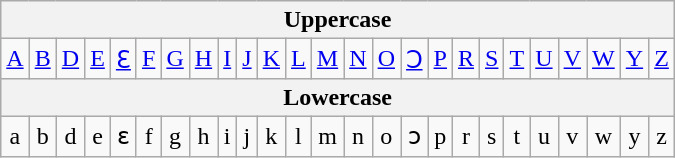<table class="wikitable" style="text-align: center; vertical-align: middle;">
<tr ---->
<th colspan="38">Uppercase</th>
</tr>
<tr ---->
<td><a href='#'>A</a></td>
<td><a href='#'>B</a></td>
<td><a href='#'>D</a></td>
<td><a href='#'>E</a></td>
<td><a href='#'>Ɛ</a></td>
<td><a href='#'>F</a></td>
<td><a href='#'>G</a></td>
<td><a href='#'>H</a></td>
<td><a href='#'>I</a></td>
<td><a href='#'>J</a></td>
<td><a href='#'>K</a></td>
<td><a href='#'>L</a></td>
<td><a href='#'>M</a></td>
<td><a href='#'>N</a></td>
<td><a href='#'>O</a></td>
<td><a href='#'>Ɔ</a></td>
<td><a href='#'>P</a></td>
<td><a href='#'>R</a></td>
<td><a href='#'>S</a></td>
<td><a href='#'>T</a></td>
<td><a href='#'>U</a></td>
<td><a href='#'>V</a></td>
<td><a href='#'>W</a></td>
<td><a href='#'>Y</a></td>
<td><a href='#'>Z</a></td>
</tr>
<tr ---->
<th colspan="38">Lowercase</th>
</tr>
<tr ---->
<td>a</td>
<td>b</td>
<td>d</td>
<td>e</td>
<td>ɛ</td>
<td>f</td>
<td>g</td>
<td>h</td>
<td>i</td>
<td>j</td>
<td>k</td>
<td>l</td>
<td>m</td>
<td>n</td>
<td>o</td>
<td>ɔ</td>
<td>p</td>
<td>r</td>
<td>s</td>
<td>t</td>
<td>u</td>
<td>v</td>
<td>w</td>
<td>y</td>
<td>z</td>
</tr>
</table>
